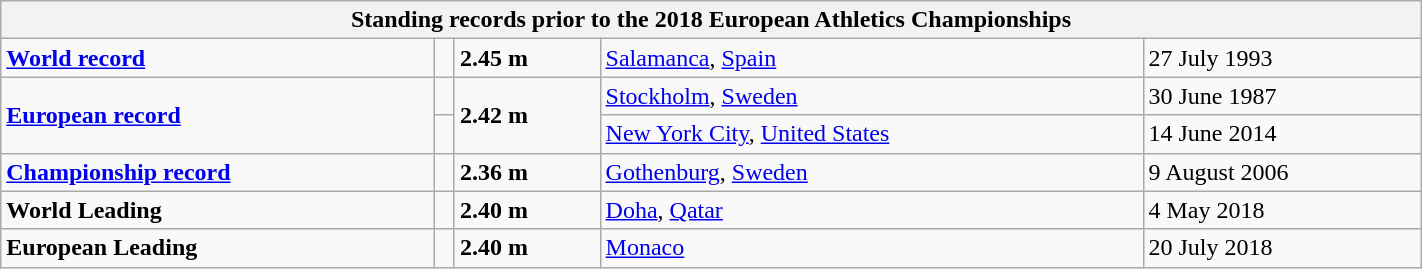<table class="wikitable" width=75%>
<tr>
<th colspan="5">Standing records prior to the 2018 European Athletics Championships</th>
</tr>
<tr>
<td><strong><a href='#'>World record</a></strong></td>
<td></td>
<td><strong>2.45 m</strong></td>
<td><a href='#'>Salamanca</a>, <a href='#'>Spain</a></td>
<td>27 July 1993</td>
</tr>
<tr>
<td rowspan=2><strong><a href='#'>European record</a></strong></td>
<td></td>
<td rowspan=2><strong>2.42 m</strong></td>
<td><a href='#'>Stockholm</a>, <a href='#'>Sweden</a></td>
<td>30 June 1987</td>
</tr>
<tr>
<td></td>
<td><a href='#'>New York City</a>, <a href='#'>United States</a></td>
<td>14 June 2014</td>
</tr>
<tr>
<td><strong><a href='#'>Championship record</a></strong></td>
<td></td>
<td><strong>2.36 m</strong></td>
<td><a href='#'>Gothenburg</a>, <a href='#'>Sweden</a></td>
<td>9 August 2006</td>
</tr>
<tr>
<td><strong>World Leading</strong></td>
<td></td>
<td><strong>2.40 m</strong></td>
<td><a href='#'>Doha</a>, <a href='#'>Qatar</a></td>
<td>4 May 2018</td>
</tr>
<tr>
<td><strong>European Leading</strong></td>
<td></td>
<td><strong>2.40 m</strong></td>
<td><a href='#'>Monaco</a></td>
<td>20 July 2018</td>
</tr>
</table>
